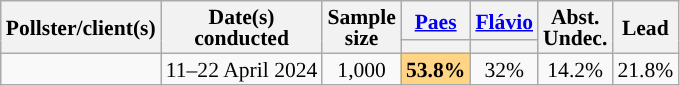<table class="wikitable" style="text-align:center;font-size:90%;line-height:14px;">
<tr>
<th rowspan="2">Pollster/client(s)</th>
<th rowspan="2">Date(s)<br>conducted</th>
<th rowspan="2">Sample<br>size</th>
<th><a href='#'>Paes</a><br></th>
<th><a href='#'>Flávio</a><br></th>
<th rowspan="2">Abst.<br>Undec.</th>
<th rowspan="2">Lead</th>
</tr>
<tr>
<th class="sortable" data-sort-type="number" style="background:"></th>
<th class="sortable" data-sort-type="number" style="background:"></th>
</tr>
<tr>
<td></td>
<td>11–22 April 2024</td>
<td>1,000</td>
<td style="background:#ffd485;"><strong>53.8%</strong></td>
<td>32%</td>
<td>14.2%</td>
<td style="background:">21.8%</td>
</tr>
</table>
